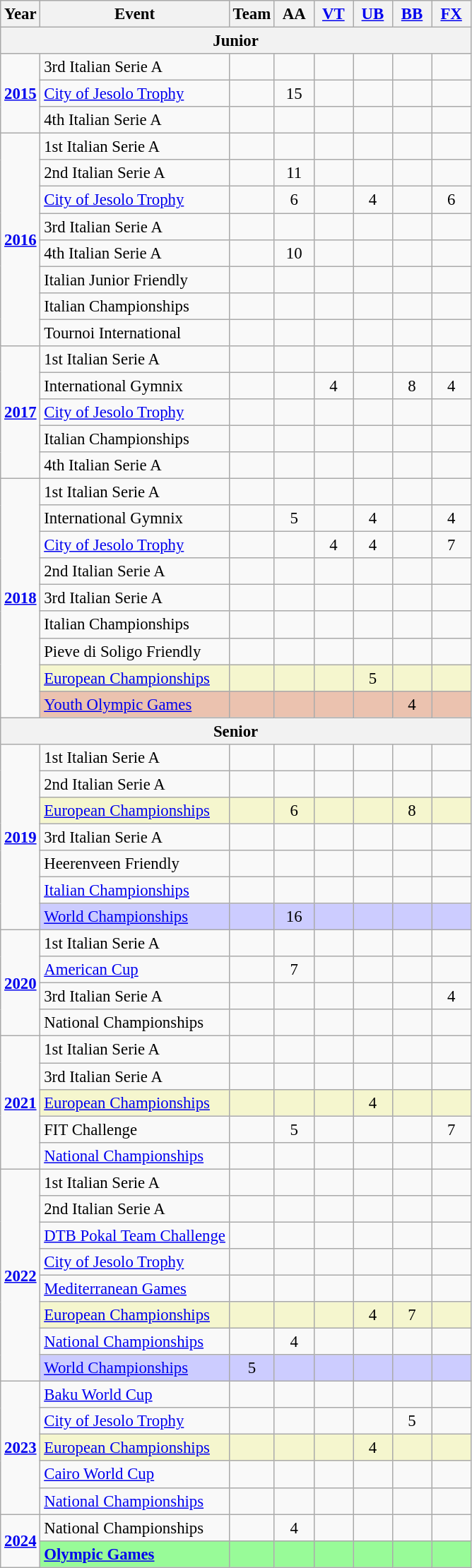<table class="wikitable" style="text-align:center; font-size:95%;">
<tr>
<th align="center">Year</th>
<th align="center">Event</th>
<th style="width:30px;">Team</th>
<th style="width:30px;">AA</th>
<th style="width:30px;"><a href='#'>VT</a></th>
<th style="width:30px;"><a href='#'>UB</a></th>
<th style="width:30px;"><a href='#'>BB</a></th>
<th style="width:30px;"><a href='#'>FX</a></th>
</tr>
<tr>
<th colspan="8"><strong>Junior</strong></th>
</tr>
<tr>
<td rowspan="3"><strong><a href='#'>2015</a></strong></td>
<td align=left>3rd Italian Serie A</td>
<td></td>
<td></td>
<td></td>
<td></td>
<td></td>
<td></td>
</tr>
<tr>
<td align=left><a href='#'>City of Jesolo Trophy</a></td>
<td></td>
<td>15</td>
<td></td>
<td></td>
<td></td>
<td></td>
</tr>
<tr>
<td align=left>4th Italian Serie A</td>
<td></td>
<td></td>
<td></td>
<td></td>
<td></td>
<td></td>
</tr>
<tr>
<td rowspan="8"><strong><a href='#'>2016</a></strong></td>
<td align=left>1st Italian Serie A</td>
<td></td>
<td></td>
<td></td>
<td></td>
<td></td>
<td></td>
</tr>
<tr>
<td align=left>2nd Italian Serie A</td>
<td></td>
<td>11</td>
<td></td>
<td></td>
<td></td>
<td></td>
</tr>
<tr>
<td align=left><a href='#'>City of Jesolo Trophy</a></td>
<td></td>
<td>6</td>
<td></td>
<td>4</td>
<td></td>
<td>6</td>
</tr>
<tr>
<td align=left>3rd Italian Serie A</td>
<td></td>
<td></td>
<td></td>
<td></td>
<td></td>
<td></td>
</tr>
<tr>
<td align=left>4th Italian Serie A</td>
<td></td>
<td>10</td>
<td></td>
<td></td>
<td></td>
<td></td>
</tr>
<tr>
<td align=left>Italian Junior Friendly</td>
<td></td>
<td></td>
<td></td>
<td></td>
<td></td>
<td></td>
</tr>
<tr>
<td align=left>Italian Championships</td>
<td></td>
<td></td>
<td></td>
<td></td>
<td></td>
<td></td>
</tr>
<tr>
<td align=left>Tournoi International</td>
<td></td>
<td></td>
<td></td>
<td></td>
<td></td>
<td></td>
</tr>
<tr>
<td rowspan="5"><strong><a href='#'>2017</a></strong></td>
<td align=left>1st Italian Serie A</td>
<td></td>
<td></td>
<td></td>
<td></td>
<td></td>
<td></td>
</tr>
<tr>
<td align=left>International Gymnix</td>
<td></td>
<td></td>
<td>4</td>
<td></td>
<td>8</td>
<td>4</td>
</tr>
<tr>
<td align=left><a href='#'>City of Jesolo Trophy</a></td>
<td></td>
<td></td>
<td></td>
<td></td>
<td></td>
<td></td>
</tr>
<tr>
<td align=left>Italian Championships</td>
<td></td>
<td></td>
<td></td>
<td></td>
<td></td>
<td></td>
</tr>
<tr>
<td align=left>4th Italian Serie A</td>
<td></td>
<td></td>
<td></td>
<td></td>
<td></td>
<td></td>
</tr>
<tr>
<td rowspan="9"><strong><a href='#'>2018</a></strong></td>
<td align=left>1st Italian Serie A</td>
<td></td>
<td></td>
<td></td>
<td></td>
<td></td>
<td></td>
</tr>
<tr>
<td align=left>International Gymnix</td>
<td></td>
<td>5</td>
<td></td>
<td>4</td>
<td></td>
<td>4</td>
</tr>
<tr>
<td align=left><a href='#'>City of Jesolo Trophy</a></td>
<td></td>
<td></td>
<td>4</td>
<td>4</td>
<td></td>
<td>7</td>
</tr>
<tr>
<td align=left>2nd Italian Serie A</td>
<td></td>
<td></td>
<td></td>
<td></td>
<td></td>
<td></td>
</tr>
<tr>
<td align=left>3rd Italian Serie A</td>
<td></td>
<td></td>
<td></td>
<td></td>
<td></td>
<td></td>
</tr>
<tr>
<td align=left>Italian Championships</td>
<td></td>
<td></td>
<td></td>
<td></td>
<td></td>
<td></td>
</tr>
<tr>
<td align=left>Pieve di Soligo Friendly</td>
<td></td>
<td></td>
<td></td>
<td></td>
<td></td>
<td></td>
</tr>
<tr bgcolor=#F5F6CE>
<td align=left><a href='#'>European Championships</a></td>
<td></td>
<td></td>
<td></td>
<td>5</td>
<td></td>
<td></td>
</tr>
<tr bgcolor=#EBC2AF>
<td align=left><a href='#'>Youth Olympic Games</a></td>
<td></td>
<td></td>
<td></td>
<td></td>
<td>4</td>
<td></td>
</tr>
<tr>
<th colspan="8"><strong>Senior</strong></th>
</tr>
<tr>
<td rowspan="7"><strong><a href='#'>2019</a></strong></td>
<td align=left>1st Italian Serie A</td>
<td></td>
<td></td>
<td></td>
<td></td>
<td></td>
<td></td>
</tr>
<tr>
<td align=left>2nd Italian Serie A</td>
<td></td>
<td></td>
<td></td>
<td></td>
<td></td>
<td></td>
</tr>
<tr bgcolor=#F5F6CE>
<td align=left><a href='#'>European Championships</a></td>
<td></td>
<td>6</td>
<td></td>
<td></td>
<td>8</td>
<td></td>
</tr>
<tr>
<td align=left>3rd Italian Serie A</td>
<td></td>
<td></td>
<td></td>
<td></td>
<td></td>
<td></td>
</tr>
<tr>
<td align=left>Heerenveen Friendly</td>
<td></td>
<td></td>
<td></td>
<td></td>
<td></td>
<td></td>
</tr>
<tr>
<td align=left><a href='#'>Italian Championships</a></td>
<td></td>
<td></td>
<td></td>
<td></td>
<td></td>
<td></td>
</tr>
<tr bgcolor=#CCCCFF>
<td align=left><a href='#'>World Championships</a></td>
<td></td>
<td>16</td>
<td></td>
<td></td>
<td></td>
<td></td>
</tr>
<tr>
<td rowspan="4"><strong><a href='#'>2020</a></strong></td>
<td align=left>1st Italian Serie A</td>
<td></td>
<td></td>
<td></td>
<td></td>
<td></td>
<td></td>
</tr>
<tr>
<td align=left><a href='#'>American Cup</a></td>
<td></td>
<td>7</td>
<td></td>
<td></td>
<td></td>
<td></td>
</tr>
<tr>
<td align=left>3rd Italian Serie A</td>
<td></td>
<td></td>
<td></td>
<td></td>
<td></td>
<td>4</td>
</tr>
<tr>
<td align=left>National Championships</td>
<td></td>
<td></td>
<td></td>
<td></td>
<td></td>
<td></td>
</tr>
<tr>
<td rowspan="5"><strong><a href='#'>2021</a></strong></td>
<td align=left>1st Italian Serie A</td>
<td></td>
<td></td>
<td></td>
<td></td>
<td></td>
<td></td>
</tr>
<tr>
<td align=left>3rd Italian Serie A</td>
<td></td>
<td></td>
<td></td>
<td></td>
<td></td>
<td></td>
</tr>
<tr bgcolor=#F5F6CE>
<td align=left><a href='#'>European Championships</a></td>
<td></td>
<td></td>
<td></td>
<td>4</td>
<td></td>
<td></td>
</tr>
<tr>
<td align=left>FIT Challenge</td>
<td></td>
<td>5</td>
<td></td>
<td></td>
<td></td>
<td>7</td>
</tr>
<tr>
<td align=left><a href='#'>National Championships</a></td>
<td></td>
<td></td>
<td></td>
<td></td>
<td></td>
<td></td>
</tr>
<tr>
<td rowspan="8"><strong><a href='#'>2022</a></strong></td>
<td align=left>1st Italian Serie A</td>
<td></td>
<td></td>
<td></td>
<td></td>
<td></td>
<td></td>
</tr>
<tr>
<td align=left>2nd Italian Serie A</td>
<td></td>
<td></td>
<td></td>
<td></td>
<td></td>
<td></td>
</tr>
<tr>
<td align=left><a href='#'>DTB Pokal Team Challenge</a></td>
<td></td>
<td></td>
<td></td>
<td></td>
<td></td>
<td></td>
</tr>
<tr>
<td align=left><a href='#'>City of Jesolo Trophy</a></td>
<td></td>
<td></td>
<td></td>
<td></td>
<td></td>
<td></td>
</tr>
<tr>
<td align=left><a href='#'>Mediterranean Games</a></td>
<td></td>
<td></td>
<td></td>
<td></td>
<td></td>
<td></td>
</tr>
<tr bgcolor=#F5F6CE>
<td align=left><a href='#'>European Championships</a></td>
<td></td>
<td></td>
<td></td>
<td>4</td>
<td>7</td>
<td></td>
</tr>
<tr>
<td align=left><a href='#'>National Championships</a></td>
<td></td>
<td>4</td>
<td></td>
<td></td>
<td></td>
<td></td>
</tr>
<tr bgcolor=#CCCCFF>
<td align=left><a href='#'>World Championships</a></td>
<td>5</td>
<td></td>
<td></td>
<td></td>
<td></td>
<td></td>
</tr>
<tr>
<td rowspan="5"><strong><a href='#'>2023</a></strong></td>
<td align=left><a href='#'>Baku World Cup</a></td>
<td></td>
<td></td>
<td></td>
<td></td>
<td></td>
<td></td>
</tr>
<tr>
<td align=left><a href='#'>City of Jesolo Trophy</a></td>
<td></td>
<td></td>
<td></td>
<td></td>
<td>5</td>
<td></td>
</tr>
<tr bgcolor=#F5F6CE>
<td align=left><a href='#'>European Championships</a></td>
<td></td>
<td></td>
<td></td>
<td>4</td>
<td></td>
<td></td>
</tr>
<tr>
<td align=left><a href='#'>Cairo World Cup</a></td>
<td></td>
<td></td>
<td></td>
<td></td>
<td></td>
<td></td>
</tr>
<tr>
<td align=left><a href='#'>National Championships</a></td>
<td></td>
<td></td>
<td></td>
<td></td>
<td></td>
<td></td>
</tr>
<tr>
<td rowspan="2"><strong><a href='#'>2024</a></strong></td>
<td align=left>National Championships</td>
<td></td>
<td>4</td>
<td></td>
<td></td>
<td></td>
<td></td>
</tr>
<tr bgcolor=98FB98>
<td align=left><strong><a href='#'>Olympic Games</a></strong></td>
<td></td>
<td></td>
<td></td>
<td></td>
<td></td>
<td></td>
</tr>
</table>
